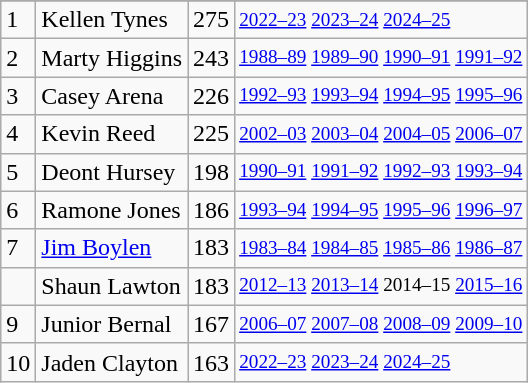<table class="wikitable">
<tr>
</tr>
<tr>
<td>1</td>
<td>Kellen Tynes</td>
<td>275</td>
<td style="font-size:80%;"><a href='#'>2022–23</a> <a href='#'>2023–24</a> <a href='#'>2024–25</a></td>
</tr>
<tr>
<td>2</td>
<td>Marty Higgins</td>
<td>243</td>
<td style="font-size:80%;"><a href='#'>1988–89</a> <a href='#'>1989–90</a> <a href='#'>1990–91</a> <a href='#'>1991–92</a></td>
</tr>
<tr>
<td>3</td>
<td>Casey Arena</td>
<td>226</td>
<td style="font-size:80%;"><a href='#'>1992–93</a> <a href='#'>1993–94</a> <a href='#'>1994–95</a> <a href='#'>1995–96</a></td>
</tr>
<tr>
<td>4</td>
<td>Kevin Reed</td>
<td>225</td>
<td style="font-size:80%;"><a href='#'>2002–03</a> <a href='#'>2003–04</a> <a href='#'>2004–05</a> <a href='#'>2006–07</a></td>
</tr>
<tr>
<td>5</td>
<td>Deont Hursey</td>
<td>198</td>
<td style="font-size:80%;"><a href='#'>1990–91</a> <a href='#'>1991–92</a> <a href='#'>1992–93</a> <a href='#'>1993–94</a></td>
</tr>
<tr>
<td>6</td>
<td>Ramone Jones</td>
<td>186</td>
<td style="font-size:80%;"><a href='#'>1993–94</a> <a href='#'>1994–95</a> <a href='#'>1995–96</a> <a href='#'>1996–97</a></td>
</tr>
<tr>
<td>7</td>
<td><a href='#'>Jim Boylen</a></td>
<td>183</td>
<td style="font-size:80%;"><a href='#'>1983–84</a> <a href='#'>1984–85</a> <a href='#'>1985–86</a> <a href='#'>1986–87</a></td>
</tr>
<tr>
<td></td>
<td>Shaun Lawton</td>
<td>183</td>
<td style="font-size:80%;"><a href='#'>2012–13</a> <a href='#'>2013–14</a> 2014–15 <a href='#'>2015–16</a></td>
</tr>
<tr>
<td>9</td>
<td>Junior Bernal</td>
<td>167</td>
<td style="font-size:80%;"><a href='#'>2006–07</a> <a href='#'>2007–08</a> <a href='#'>2008–09</a> <a href='#'>2009–10</a></td>
</tr>
<tr>
<td>10</td>
<td>Jaden Clayton</td>
<td>163</td>
<td style="font-size:80%;"><a href='#'>2022–23</a> <a href='#'>2023–24</a> <a href='#'>2024–25</a></td>
</tr>
</table>
